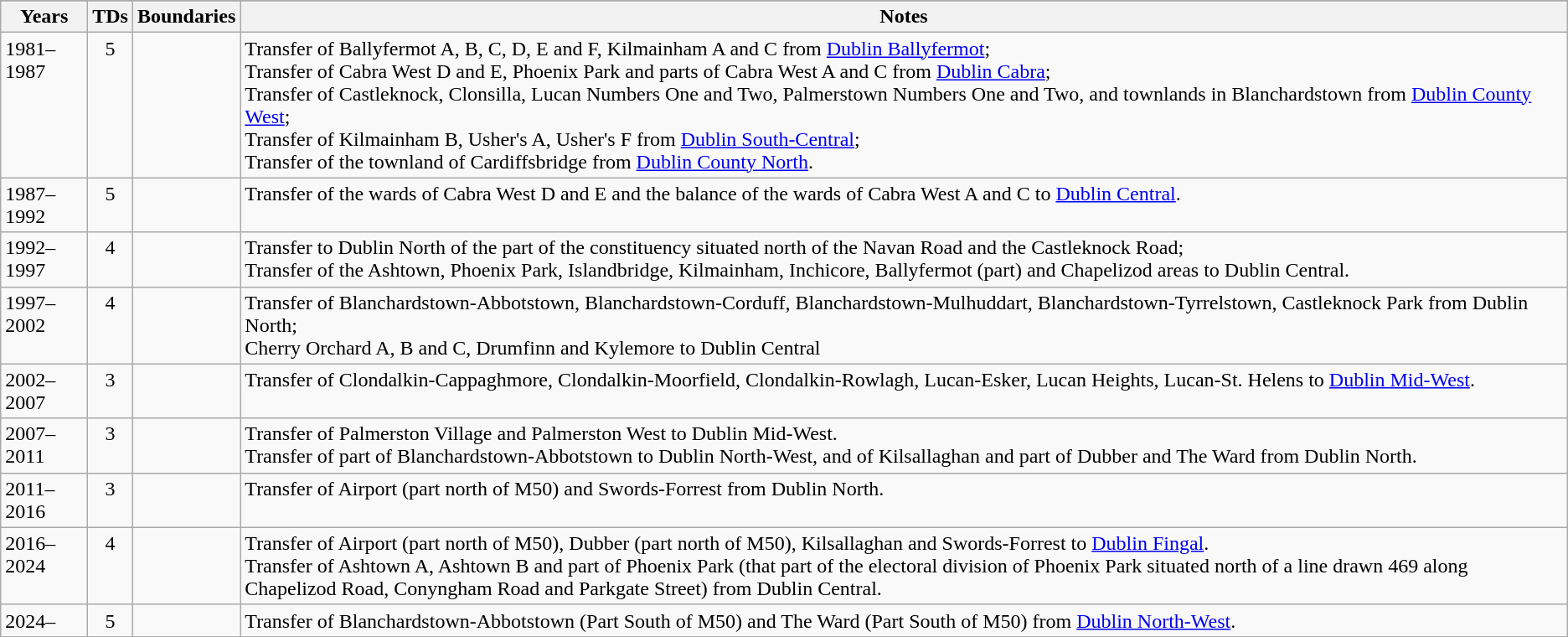<table class="wikitable">
<tr>
</tr>
<tr>
<th>Years</th>
<th>TDs</th>
<th>Boundaries</th>
<th>Notes</th>
</tr>
<tr style="vertical-align:top">
<td>1981–1987</td>
<td style="text-align:center">5</td>
<td><br></td>
<td>Transfer of Ballyfermot A, B, C, D, E and F, Kilmainham A and C from <a href='#'>Dublin Ballyfermot</a>;<br>Transfer of Cabra West D and E, Phoenix Park and parts of Cabra West A and C from <a href='#'>Dublin Cabra</a>;<br>Transfer of Castleknock, Clonsilla, Lucan Numbers One and Two, Palmerstown Numbers One and Two, and townlands in Blanchardstown from <a href='#'>Dublin County West</a>;<br>Transfer of Kilmainham B, Usher's A, Usher's F from <a href='#'>Dublin South-Central</a>;<br>Transfer of the townland of Cardiffsbridge from <a href='#'>Dublin County North</a>.</td>
</tr>
<tr style="vertical-align:top">
<td>1987–1992</td>
<td style="text-align:center">5</td>
<td><br></td>
<td>Transfer of the wards of Cabra West D and E and the balance of the wards of Cabra West A and C to <a href='#'>Dublin Central</a>.</td>
</tr>
<tr style="vertical-align:top">
<td>1992–1997</td>
<td style="text-align:center">4</td>
<td><br></td>
<td>Transfer to Dublin North of the part of the constituency situated north of the Navan Road and the Castleknock Road;<br>Transfer of the Ashtown, Phoenix Park, Islandbridge, Kilmainham, Inchicore, Ballyfermot (part) and Chapelizod areas to Dublin Central.</td>
</tr>
<tr style="vertical-align:top">
<td>1997–2002</td>
<td style="text-align:center">4</td>
<td><br></td>
<td>Transfer of Blanchardstown-Abbotstown, Blanchardstown-Corduff, Blanchardstown-Mulhuddart, Blanchardstown-Tyrrelstown, Castleknock Park from Dublin North;<br>Cherry Orchard A, B and C, Drumfinn and Kylemore to Dublin Central</td>
</tr>
<tr style="vertical-align:top">
<td>2002–2007</td>
<td style="text-align:center">3</td>
<td><br></td>
<td>Transfer of Clondalkin-Cappaghmore, Clondalkin-Moorfield, Clondalkin-Rowlagh, Lucan-Esker, Lucan Heights, Lucan-St. Helens to <a href='#'>Dublin Mid-West</a>.</td>
</tr>
<tr style="vertical-align:top">
<td>2007–2011</td>
<td style="text-align:center">3</td>
<td></td>
<td>Transfer of Palmerston Village and Palmerston West to Dublin Mid-West.<br>Transfer of part of Blanchardstown-Abbotstown to Dublin North-West, and of Kilsallaghan and part of Dubber and The Ward from Dublin North.</td>
</tr>
<tr style="vertical-align:top">
<td>2011–2016</td>
<td style="text-align:center">3</td>
<td></td>
<td>Transfer of Airport (part north of M50) and Swords-Forrest from Dublin North.</td>
</tr>
<tr style="vertical-align:top">
<td>2016–2024</td>
<td style="text-align:center">4</td>
<td><br></td>
<td>Transfer of Airport (part north of M50), Dubber (part north of M50), Kilsallaghan and Swords-Forrest to <a href='#'>Dublin Fingal</a>.<br>Transfer of Ashtown A, Ashtown B and part of Phoenix Park (that part of the electoral division of Phoenix Park situated north of a line drawn 469
along Chapelizod Road, Conyngham Road and Parkgate Street) from Dublin Central.</td>
</tr>
<tr style="vertical-align:top">
<td>2024–</td>
<td style="text-align:center">5</td>
<td><br></td>
<td>Transfer of Blanchardstown-Abbotstown (Part South of M50) and The Ward (Part South of M50) from <a href='#'>Dublin North-West</a>.</td>
</tr>
</table>
